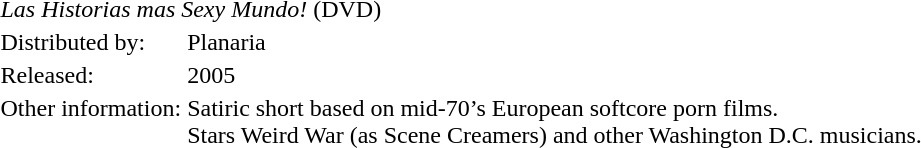<table>
<tr>
<td valign="top" colspan="3"><em>Las Historias mas Sexy Mundo!</em> (DVD)</td>
</tr>
<tr>
<td valign="top">Distributed by:</td>
<td valign="top">Planaria</td>
</tr>
<tr>
<td valign="top">Released:</td>
<td valign="top">2005</td>
</tr>
<tr>
<td valign="top">Other information:</td>
<td valign="top">Satiric short based on mid-70’s European softcore porn films.<br>Stars Weird War (as Scene Creamers) and other Washington D.C. musicians.</td>
</tr>
<tr>
<td valign="top" colspan="3"></td>
</tr>
</table>
